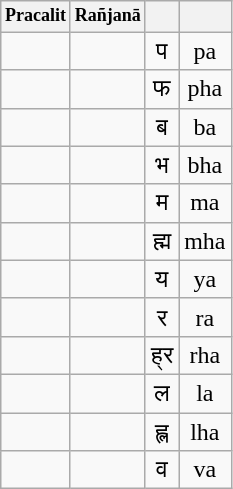<table class="wikitable" style="text-align: center; font-size: 16px; float: left; margin-right: 1em;">
<tr style="font-size: 12px">
<th>Pracalit</th>
<th>Rañjanā</th>
<th></th>
<th></th>
</tr>
<tr>
<td></td>
<td></td>
<td>प</td>
<td>pa</td>
</tr>
<tr>
<td></td>
<td></td>
<td>फ</td>
<td>pha</td>
</tr>
<tr>
<td></td>
<td></td>
<td>ब</td>
<td>ba</td>
</tr>
<tr>
<td></td>
<td></td>
<td>भ</td>
<td>bha</td>
</tr>
<tr>
<td></td>
<td></td>
<td>म</td>
<td>ma</td>
</tr>
<tr>
<td></td>
<td></td>
<td>ह्म</td>
<td>mha</td>
</tr>
<tr>
<td></td>
<td></td>
<td>य</td>
<td>ya</td>
</tr>
<tr>
<td></td>
<td></td>
<td>र</td>
<td>ra</td>
</tr>
<tr>
<td></td>
<td></td>
<td>ह्र</td>
<td>rha</td>
</tr>
<tr>
<td></td>
<td></td>
<td>ल</td>
<td>la</td>
</tr>
<tr>
<td></td>
<td></td>
<td>ह्ल</td>
<td>lha</td>
</tr>
<tr>
<td></td>
<td></td>
<td>व</td>
<td>va</td>
</tr>
</table>
